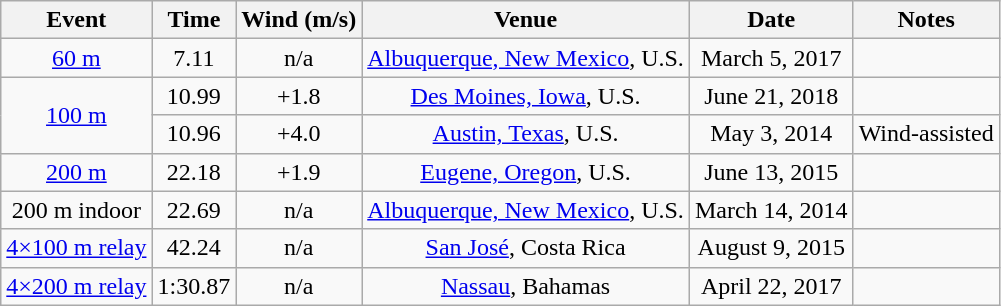<table class=wikitable style=text-align:center>
<tr>
<th>Event</th>
<th>Time</th>
<th>Wind (m/s)</th>
<th>Venue</th>
<th>Date</th>
<th>Notes</th>
</tr>
<tr>
<td><a href='#'>60&nbsp;m</a></td>
<td>7.11</td>
<td>n/a</td>
<td><a href='#'>Albuquerque, New Mexico</a>, U.S.</td>
<td>March 5, 2017</td>
<td></td>
</tr>
<tr>
<td rowspan=2><a href='#'>100&nbsp;m</a></td>
<td>10.99</td>
<td>+1.8</td>
<td><a href='#'>Des Moines, Iowa</a>, U.S.</td>
<td>June 21, 2018</td>
<td></td>
</tr>
<tr>
<td>10.96 </td>
<td>+4.0</td>
<td><a href='#'>Austin, Texas</a>, U.S.</td>
<td>May 3, 2014</td>
<td>Wind-assisted</td>
</tr>
<tr>
<td><a href='#'>200&nbsp;m</a></td>
<td>22.18</td>
<td>+1.9</td>
<td><a href='#'>Eugene, Oregon</a>, U.S.</td>
<td>June 13, 2015</td>
<td></td>
</tr>
<tr>
<td>200 m indoor</td>
<td>22.69</td>
<td>n/a</td>
<td><a href='#'>Albuquerque, New Mexico</a>, U.S.</td>
<td>March 14, 2014</td>
<td></td>
</tr>
<tr>
<td><a href='#'>4×100&nbsp;m relay</a></td>
<td>42.24</td>
<td>n/a</td>
<td><a href='#'>San José</a>, Costa Rica</td>
<td>August 9, 2015</td>
<td></td>
</tr>
<tr>
<td><a href='#'>4×200&nbsp;m relay</a></td>
<td>1:30.87</td>
<td>n/a</td>
<td><a href='#'>Nassau</a>, Bahamas</td>
<td>April 22, 2017</td>
<td></td>
</tr>
</table>
